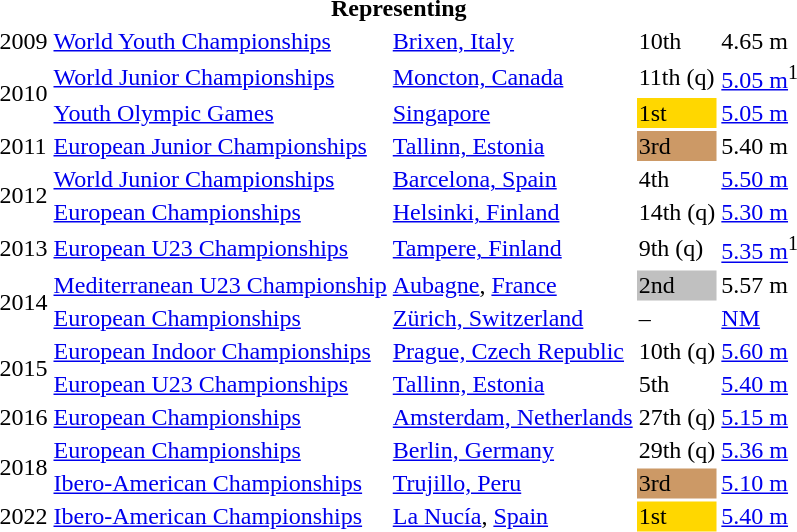<table>
<tr>
<th colspan="6">Representing </th>
</tr>
<tr>
<td>2009</td>
<td><a href='#'>World Youth Championships</a></td>
<td><a href='#'>Brixen, Italy</a></td>
<td>10th</td>
<td>4.65 m</td>
</tr>
<tr>
<td rowspan=2>2010</td>
<td><a href='#'>World Junior Championships</a></td>
<td><a href='#'>Moncton, Canada</a></td>
<td>11th (q)</td>
<td><a href='#'>5.05 m</a><sup>1</sup></td>
</tr>
<tr>
<td><a href='#'>Youth Olympic Games</a></td>
<td><a href='#'>Singapore</a></td>
<td bgcolor=gold>1st</td>
<td><a href='#'>5.05 m</a></td>
</tr>
<tr>
<td>2011</td>
<td><a href='#'>European Junior Championships</a></td>
<td><a href='#'>Tallinn, Estonia</a></td>
<td bgcolor=cc9966>3rd</td>
<td>5.40 m</td>
</tr>
<tr>
<td rowspan=2>2012</td>
<td><a href='#'>World Junior Championships</a></td>
<td><a href='#'>Barcelona, Spain</a></td>
<td>4th</td>
<td><a href='#'>5.50 m</a></td>
</tr>
<tr>
<td><a href='#'>European Championships</a></td>
<td><a href='#'>Helsinki, Finland</a></td>
<td>14th (q)</td>
<td><a href='#'>5.30 m</a></td>
</tr>
<tr>
<td>2013</td>
<td><a href='#'>European U23 Championships</a></td>
<td><a href='#'>Tampere, Finland</a></td>
<td>9th (q)</td>
<td><a href='#'>5.35 m</a><sup>1</sup></td>
</tr>
<tr>
<td rowspan=2>2014</td>
<td><a href='#'>Mediterranean U23 Championship</a></td>
<td><a href='#'>Aubagne</a>, <a href='#'>France</a></td>
<td bgcolor=silver>2nd</td>
<td>5.57 m</td>
</tr>
<tr>
<td><a href='#'>European Championships</a></td>
<td><a href='#'>Zürich, Switzerland</a></td>
<td>–</td>
<td><a href='#'>NM</a></td>
</tr>
<tr>
<td rowspan=2>2015</td>
<td><a href='#'>European Indoor Championships</a></td>
<td><a href='#'>Prague, Czech Republic</a></td>
<td>10th (q)</td>
<td><a href='#'>5.60 m</a></td>
</tr>
<tr>
<td><a href='#'>European U23 Championships</a></td>
<td><a href='#'>Tallinn, Estonia</a></td>
<td>5th</td>
<td><a href='#'>5.40 m</a></td>
</tr>
<tr>
<td>2016</td>
<td><a href='#'>European Championships</a></td>
<td><a href='#'>Amsterdam, Netherlands</a></td>
<td>27th (q)</td>
<td><a href='#'>5.15 m</a></td>
</tr>
<tr>
<td rowspan=2>2018</td>
<td><a href='#'>European Championships</a></td>
<td><a href='#'>Berlin, Germany</a></td>
<td>29th (q)</td>
<td><a href='#'>5.36 m</a></td>
</tr>
<tr>
<td><a href='#'>Ibero-American Championships</a></td>
<td><a href='#'>Trujillo, Peru</a></td>
<td bgcolor=cc9966>3rd</td>
<td><a href='#'>5.10 m</a></td>
</tr>
<tr>
<td>2022</td>
<td><a href='#'>Ibero-American Championships</a></td>
<td><a href='#'>La Nucía</a>, <a href='#'>Spain</a></td>
<td bgcolor=gold>1st</td>
<td><a href='#'>5.40 m</a></td>
</tr>
</table>
